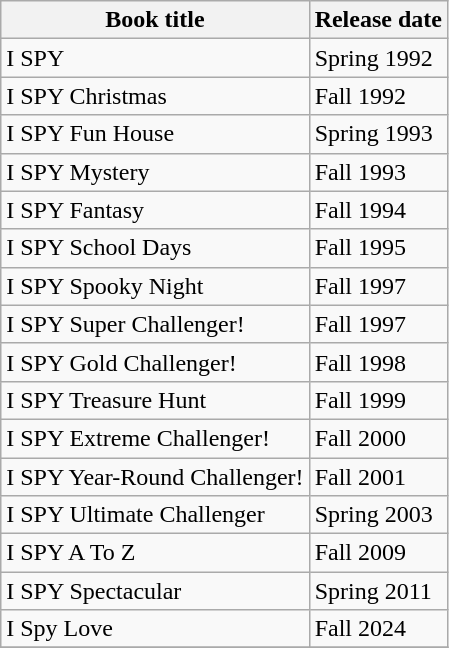<table class="wikitable">
<tr>
<th>Book title</th>
<th>Release date</th>
</tr>
<tr>
<td>I SPY</td>
<td>Spring 1992</td>
</tr>
<tr>
<td>I SPY Christmas</td>
<td>Fall 1992</td>
</tr>
<tr>
<td>I SPY Fun House</td>
<td>Spring 1993</td>
</tr>
<tr>
<td>I SPY Mystery</td>
<td>Fall 1993</td>
</tr>
<tr>
<td>I SPY Fantasy</td>
<td>Fall 1994</td>
</tr>
<tr>
<td>I SPY School Days</td>
<td>Fall 1995</td>
</tr>
<tr>
<td>I SPY Spooky Night</td>
<td>Fall 1997</td>
</tr>
<tr>
<td>I SPY Super Challenger!</td>
<td>Fall 1997</td>
</tr>
<tr>
<td>I SPY Gold Challenger!</td>
<td>Fall 1998</td>
</tr>
<tr>
<td>I SPY Treasure Hunt</td>
<td>Fall 1999</td>
</tr>
<tr>
<td>I SPY Extreme Challenger!</td>
<td>Fall 2000</td>
</tr>
<tr>
<td>I SPY Year-Round Challenger!</td>
<td>Fall 2001</td>
</tr>
<tr>
<td>I SPY Ultimate Challenger</td>
<td>Spring 2003</td>
</tr>
<tr>
<td>I SPY A To Z</td>
<td>Fall 2009</td>
</tr>
<tr>
<td>I SPY Spectacular</td>
<td>Spring 2011</td>
</tr>
<tr>
<td>I Spy Love</td>
<td>Fall 2024</td>
</tr>
<tr>
</tr>
</table>
